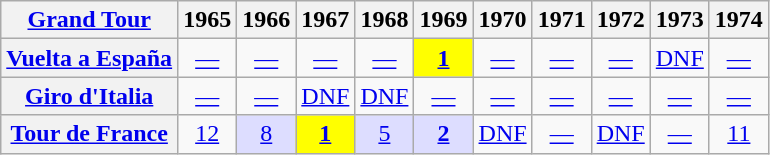<table class="wikitable plainrowheaders">
<tr>
<th scope="col"><a href='#'>Grand Tour</a></th>
<th scope="col">1965</th>
<th scope="col">1966</th>
<th scope="col">1967</th>
<th scope="col">1968</th>
<th scope="col">1969</th>
<th scope="col">1970</th>
<th scope="col">1971</th>
<th scope="col">1972</th>
<th scope="col">1973</th>
<th scope="col">1974</th>
</tr>
<tr style="text-align:center;">
<th scope="row"> <a href='#'>Vuelta a España</a></th>
<td><a href='#'>—</a></td>
<td><a href='#'>—</a></td>
<td><a href='#'>—</a></td>
<td><a href='#'>—</a></td>
<td style="background:yellow;"><a href='#'><strong>1</strong></a></td>
<td><a href='#'>—</a></td>
<td><a href='#'>—</a></td>
<td><a href='#'>—</a></td>
<td><a href='#'>DNF</a></td>
<td><a href='#'>—</a></td>
</tr>
<tr style="text-align:center;">
<th scope="row"> <a href='#'>Giro d'Italia</a></th>
<td><a href='#'>—</a></td>
<td><a href='#'>—</a></td>
<td><a href='#'>DNF</a></td>
<td><a href='#'>DNF</a></td>
<td><a href='#'>—</a></td>
<td><a href='#'>—</a></td>
<td><a href='#'>—</a></td>
<td><a href='#'>—</a></td>
<td><a href='#'>—</a></td>
<td><a href='#'>—</a></td>
</tr>
<tr style="text-align:center;">
<th scope="row"> <a href='#'>Tour de France</a></th>
<td><a href='#'>12</a></td>
<td style="background:#ddddff;"><a href='#'>8</a></td>
<td style="background:yellow;"><a href='#'><strong>1</strong></a></td>
<td style="background:#ddddff;"><a href='#'>5</a></td>
<td style="background:#ddddff;"><a href='#'><strong>2</strong></a></td>
<td><a href='#'>DNF</a></td>
<td><a href='#'>—</a></td>
<td><a href='#'>DNF</a></td>
<td><a href='#'>—</a></td>
<td><a href='#'>11</a></td>
</tr>
</table>
